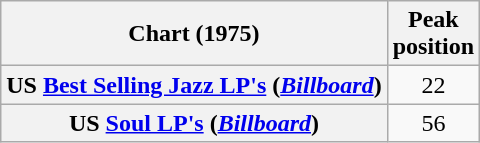<table class="wikitable plainrowheaders" style="text-align:center">
<tr>
<th scope="col">Chart (1975)</th>
<th scope="col">Peak<br>position</th>
</tr>
<tr>
<th scope="row">US <a href='#'>Best Selling Jazz LP's</a> (<em><a href='#'>Billboard</a></em>)</th>
<td>22</td>
</tr>
<tr>
<th scope="row">US <a href='#'>Soul LP's</a> (<em><a href='#'>Billboard</a></em>)</th>
<td>56</td>
</tr>
</table>
